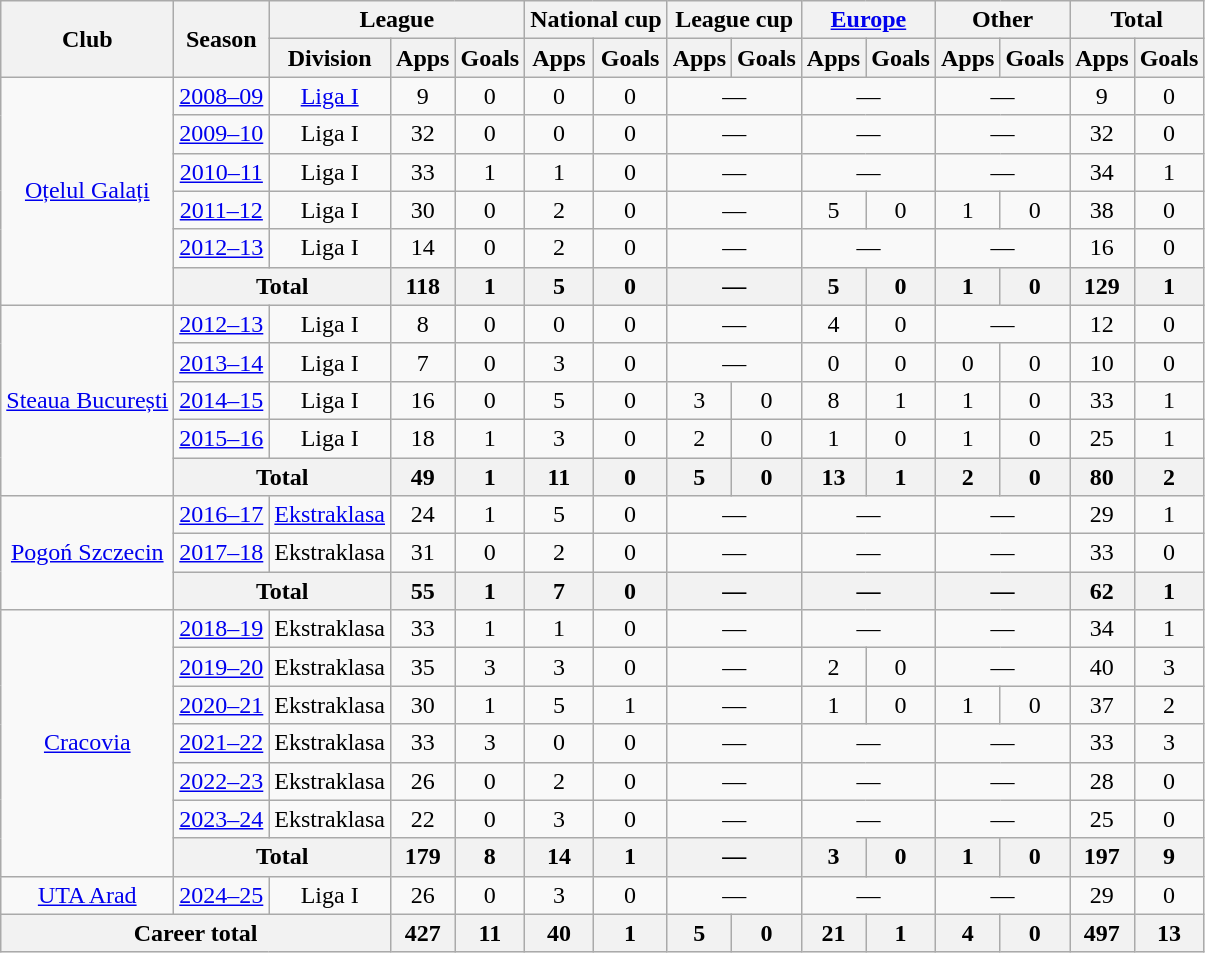<table class="wikitable" style="text-align: center;">
<tr>
<th rowspan=2>Club</th>
<th rowspan=2>Season</th>
<th colspan=3>League</th>
<th colspan=2>National cup</th>
<th colspan=2>League cup</th>
<th colspan=2><a href='#'>Europe</a></th>
<th colspan=2>Other</th>
<th colspan=2>Total</th>
</tr>
<tr>
<th scope=col>Division</th>
<th scope=col>Apps</th>
<th scope=col>Goals</th>
<th scope=col>Apps</th>
<th scope=col>Goals</th>
<th scope=col>Apps</th>
<th scope=col>Goals</th>
<th scope=col>Apps</th>
<th scope=col>Goals</th>
<th scope=col>Apps</th>
<th scope=col>Goals</th>
<th scope=col>Apps</th>
<th scope=col>Goals</th>
</tr>
<tr>
<td rowspan="6"><a href='#'>Oțelul Galați</a></td>
<td><a href='#'>2008–09</a></td>
<td><a href='#'>Liga I</a></td>
<td>9</td>
<td>0</td>
<td>0</td>
<td>0</td>
<td colspan=2>—</td>
<td colspan=2>—</td>
<td colspan=2>—</td>
<td>9</td>
<td>0</td>
</tr>
<tr>
<td><a href='#'>2009–10</a></td>
<td>Liga I</td>
<td>32</td>
<td>0</td>
<td>0</td>
<td>0</td>
<td colspan=2>—</td>
<td colspan=2>—</td>
<td colspan=2>—</td>
<td>32</td>
<td>0</td>
</tr>
<tr>
<td><a href='#'>2010–11</a></td>
<td>Liga I</td>
<td>33</td>
<td>1</td>
<td>1</td>
<td>0</td>
<td colspan=2>—</td>
<td colspan=2>—</td>
<td colspan=2>—</td>
<td>34</td>
<td>1</td>
</tr>
<tr>
<td><a href='#'>2011–12</a></td>
<td>Liga I</td>
<td>30</td>
<td>0</td>
<td>2</td>
<td>0</td>
<td colspan=2>—</td>
<td>5</td>
<td>0</td>
<td>1</td>
<td>0</td>
<td>38</td>
<td>0</td>
</tr>
<tr>
<td><a href='#'>2012–13</a></td>
<td>Liga I</td>
<td>14</td>
<td>0</td>
<td>2</td>
<td>0</td>
<td colspan=2>—</td>
<td colspan=2>—</td>
<td colspan=2>—</td>
<td>16</td>
<td>0</td>
</tr>
<tr>
<th colspan=2>Total</th>
<th>118</th>
<th>1</th>
<th>5</th>
<th>0</th>
<th colspan=2>—</th>
<th>5</th>
<th>0</th>
<th>1</th>
<th>0</th>
<th>129</th>
<th>1</th>
</tr>
<tr>
<td rowspan="5"><a href='#'>Steaua București</a></td>
<td><a href='#'>2012–13</a></td>
<td>Liga I</td>
<td>8</td>
<td>0</td>
<td>0</td>
<td>0</td>
<td colspan=2>—</td>
<td>4</td>
<td>0</td>
<td colspan=2>—</td>
<td>12</td>
<td>0</td>
</tr>
<tr>
<td><a href='#'>2013–14</a></td>
<td>Liga I</td>
<td>7</td>
<td>0</td>
<td>3</td>
<td>0</td>
<td colspan=2>—</td>
<td>0</td>
<td>0</td>
<td>0</td>
<td>0</td>
<td>10</td>
<td>0</td>
</tr>
<tr>
<td><a href='#'>2014–15</a></td>
<td>Liga I</td>
<td>16</td>
<td>0</td>
<td>5</td>
<td>0</td>
<td>3</td>
<td>0</td>
<td>8</td>
<td>1</td>
<td>1</td>
<td>0</td>
<td>33</td>
<td>1</td>
</tr>
<tr>
<td><a href='#'>2015–16</a></td>
<td>Liga I</td>
<td>18</td>
<td>1</td>
<td>3</td>
<td>0</td>
<td>2</td>
<td>0</td>
<td>1</td>
<td>0</td>
<td>1</td>
<td>0</td>
<td>25</td>
<td>1</td>
</tr>
<tr>
<th colspan=2>Total</th>
<th>49</th>
<th>1</th>
<th>11</th>
<th>0</th>
<th>5</th>
<th>0</th>
<th>13</th>
<th>1</th>
<th>2</th>
<th>0</th>
<th>80</th>
<th>2</th>
</tr>
<tr>
<td rowspan="3"><a href='#'>Pogoń Szczecin</a></td>
<td><a href='#'>2016–17</a></td>
<td><a href='#'>Ekstraklasa</a></td>
<td>24</td>
<td>1</td>
<td>5</td>
<td>0</td>
<td colspan=2>—</td>
<td colspan=2>—</td>
<td colspan=2>—</td>
<td>29</td>
<td>1</td>
</tr>
<tr>
<td><a href='#'>2017–18</a></td>
<td>Ekstraklasa</td>
<td>31</td>
<td>0</td>
<td>2</td>
<td>0</td>
<td colspan=2>—</td>
<td colspan=2>—</td>
<td colspan=2>—</td>
<td>33</td>
<td>0</td>
</tr>
<tr>
<th colspan=2>Total</th>
<th>55</th>
<th>1</th>
<th>7</th>
<th>0</th>
<th colspan=2>—</th>
<th colspan=2>—</th>
<th colspan=2>—</th>
<th>62</th>
<th>1</th>
</tr>
<tr>
<td rowspan="7"><a href='#'>Cracovia</a></td>
<td><a href='#'>2018–19</a></td>
<td>Ekstraklasa</td>
<td>33</td>
<td>1</td>
<td>1</td>
<td>0</td>
<td colspan=2>—</td>
<td colspan=2>—</td>
<td colspan=2>—</td>
<td>34</td>
<td>1</td>
</tr>
<tr>
<td><a href='#'>2019–20</a></td>
<td>Ekstraklasa</td>
<td>35</td>
<td>3</td>
<td>3</td>
<td>0</td>
<td colspan="2">—</td>
<td>2</td>
<td>0</td>
<td colspan="2">—</td>
<td>40</td>
<td>3</td>
</tr>
<tr>
<td><a href='#'>2020–21</a></td>
<td>Ekstraklasa</td>
<td>30</td>
<td>1</td>
<td>5</td>
<td>1</td>
<td colspan="2">—</td>
<td>1</td>
<td>0</td>
<td>1</td>
<td>0</td>
<td>37</td>
<td>2</td>
</tr>
<tr>
<td><a href='#'>2021–22</a></td>
<td>Ekstraklasa</td>
<td>33</td>
<td>3</td>
<td>0</td>
<td>0</td>
<td colspan="2">—</td>
<td colspan="2">—</td>
<td colspan="2">—</td>
<td>33</td>
<td>3</td>
</tr>
<tr>
<td><a href='#'>2022–23</a></td>
<td>Ekstraklasa</td>
<td>26</td>
<td>0</td>
<td>2</td>
<td>0</td>
<td colspan="2">—</td>
<td colspan="2">—</td>
<td colspan="2">—</td>
<td>28</td>
<td>0</td>
</tr>
<tr>
<td><a href='#'>2023–24</a></td>
<td>Ekstraklasa</td>
<td>22</td>
<td>0</td>
<td>3</td>
<td>0</td>
<td colspan="2">—</td>
<td colspan="2">—</td>
<td colspan="2">—</td>
<td>25</td>
<td>0</td>
</tr>
<tr>
<th colspan="2">Total</th>
<th>179</th>
<th>8</th>
<th>14</th>
<th>1</th>
<th colspan="2">—</th>
<th>3</th>
<th>0</th>
<th>1</th>
<th>0</th>
<th>197</th>
<th>9</th>
</tr>
<tr>
<td><a href='#'>UTA Arad</a></td>
<td><a href='#'>2024–25</a></td>
<td>Liga I</td>
<td>26</td>
<td>0</td>
<td>3</td>
<td>0</td>
<td colspan="2">—</td>
<td colspan="2">—</td>
<td colspan="2">—</td>
<td>29</td>
<td>0</td>
</tr>
<tr>
<th colspan="3">Career total</th>
<th>427</th>
<th>11</th>
<th>40</th>
<th>1</th>
<th>5</th>
<th>0</th>
<th>21</th>
<th>1</th>
<th>4</th>
<th>0</th>
<th>497</th>
<th>13</th>
</tr>
</table>
